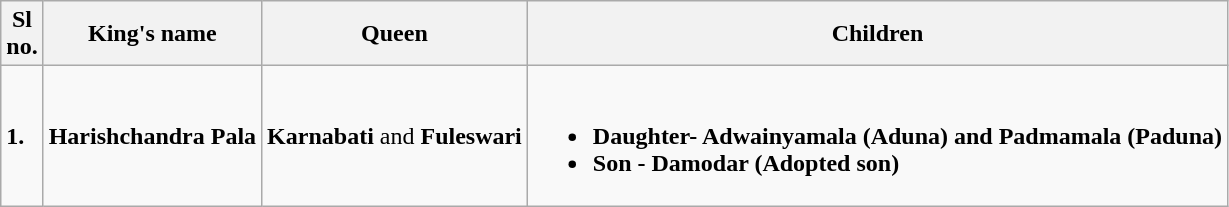<table class="wikitable">
<tr>
<th>Sl<br>no.</th>
<th>King's name</th>
<th>Queen</th>
<th>Children</th>
</tr>
<tr>
<td><strong>1.</strong></td>
<td><strong>Harishchandra Pala</strong></td>
<td><strong>Karnabati</strong> and <strong>Fuleswari</strong></td>
<td><br><ul><li><strong>Daughter- Adwainyamala (Aduna) and Padmamala (Paduna)</strong></li><li><strong>Son - Damodar (Adopted son)</strong></li></ul></td>
</tr>
</table>
